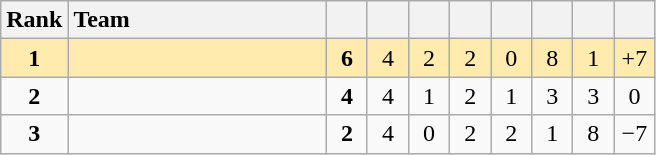<table class="wikitable" style="text-align: center;">
<tr>
<th width=30>Rank</th>
<th width=165 style="text-align:left;">Team</th>
<th width=20></th>
<th width=20></th>
<th width=20></th>
<th width=20></th>
<th width=20></th>
<th width=20></th>
<th width=20></th>
<th width=20></th>
</tr>
<tr style="background:#ffebad;">
<td><strong>1</strong></td>
<td style="text-align:left;"></td>
<td><strong>6</strong></td>
<td>4</td>
<td>2</td>
<td>2</td>
<td>0</td>
<td>8</td>
<td>1</td>
<td>+7</td>
</tr>
<tr>
<td><strong>2</strong></td>
<td style="text-align:left;"></td>
<td><strong>4</strong></td>
<td>4</td>
<td>1</td>
<td>2</td>
<td>1</td>
<td>3</td>
<td>3</td>
<td>0</td>
</tr>
<tr>
<td><strong>3</strong></td>
<td style="text-align:left;"></td>
<td><strong>2</strong></td>
<td>4</td>
<td>0</td>
<td>2</td>
<td>2</td>
<td>1</td>
<td>8</td>
<td>−7</td>
</tr>
</table>
